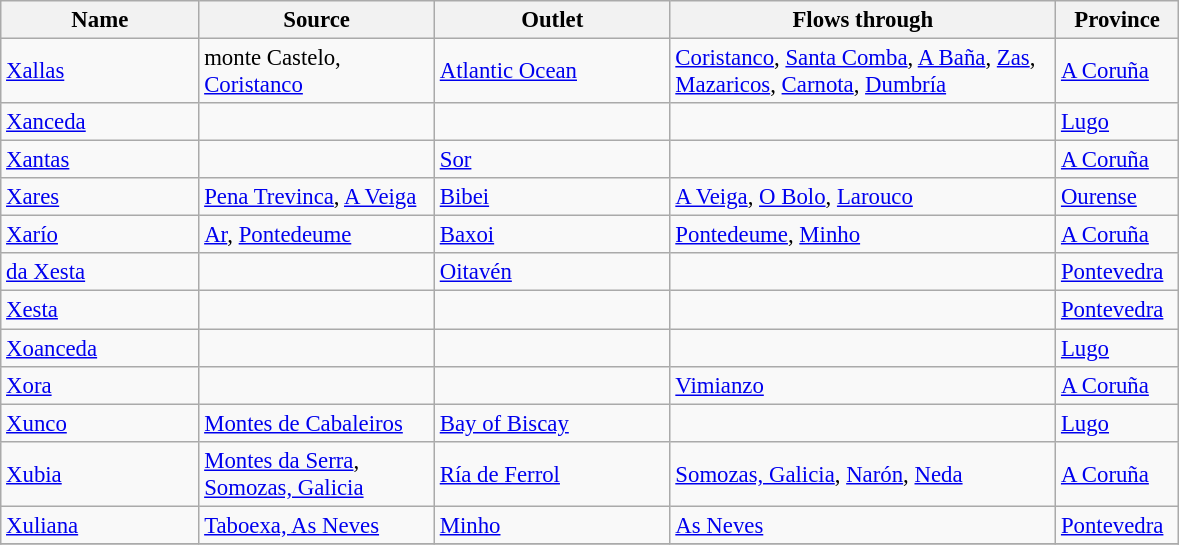<table class="wikitable sortable" style="font-size:95%;">
<tr>
<th width="125">Name</th>
<th width="150">Source</th>
<th width="150">Outlet</th>
<th width="250">Flows through</th>
<th width="75">Province</th>
</tr>
<tr>
<td><a href='#'>Xallas</a></td>
<td>monte Castelo, <a href='#'>Coristanco</a></td>
<td><a href='#'>Atlantic Ocean</a></td>
<td><a href='#'>Coristanco</a>, <a href='#'>Santa Comba</a>, <a href='#'>A Baña</a>, <a href='#'>Zas</a>, <a href='#'>Mazaricos</a>, <a href='#'>Carnota</a>, <a href='#'>Dumbría</a></td>
<td><a href='#'>A Coruña</a></td>
</tr>
<tr>
<td><a href='#'>Xanceda</a></td>
<td></td>
<td></td>
<td></td>
<td><a href='#'>Lugo</a></td>
</tr>
<tr>
<td><a href='#'>Xantas</a></td>
<td></td>
<td><a href='#'>Sor</a></td>
<td></td>
<td><a href='#'>A Coruña</a></td>
</tr>
<tr>
<td><a href='#'>Xares</a></td>
<td><a href='#'>Pena Trevinca</a>, <a href='#'>A Veiga</a></td>
<td><a href='#'>Bibei</a></td>
<td><a href='#'>A Veiga</a>, <a href='#'>O Bolo</a>, <a href='#'>Larouco</a></td>
<td><a href='#'>Ourense</a></td>
</tr>
<tr>
<td><a href='#'>Xarío</a></td>
<td><a href='#'>Ar</a>, <a href='#'>Pontedeume</a></td>
<td><a href='#'>Baxoi</a></td>
<td><a href='#'>Pontedeume</a>, <a href='#'>Minho</a></td>
<td><a href='#'>A Coruña</a></td>
</tr>
<tr>
<td><a href='#'>da Xesta</a></td>
<td></td>
<td><a href='#'>Oitavén</a></td>
<td></td>
<td><a href='#'>Pontevedra</a></td>
</tr>
<tr>
<td><a href='#'>Xesta</a></td>
<td></td>
<td></td>
<td></td>
<td><a href='#'>Pontevedra</a></td>
</tr>
<tr>
<td><a href='#'>Xoanceda</a></td>
<td></td>
<td></td>
<td></td>
<td><a href='#'>Lugo</a></td>
</tr>
<tr>
<td><a href='#'>Xora</a></td>
<td></td>
<td></td>
<td><a href='#'>Vimianzo</a></td>
<td><a href='#'>A Coruña</a></td>
</tr>
<tr>
<td><a href='#'>Xunco</a></td>
<td><a href='#'>Montes de Cabaleiros</a></td>
<td><a href='#'>Bay of Biscay</a></td>
<td></td>
<td><a href='#'>Lugo</a></td>
</tr>
<tr>
<td><a href='#'>Xubia</a></td>
<td><a href='#'>Montes da Serra</a>, <a href='#'>Somozas, Galicia</a></td>
<td><a href='#'>Ría de Ferrol</a></td>
<td><a href='#'>Somozas, Galicia</a>, <a href='#'>Narón</a>, <a href='#'>Neda</a></td>
<td><a href='#'>A Coruña</a></td>
</tr>
<tr>
<td><a href='#'>Xuliana</a></td>
<td><a href='#'>Taboexa, As Neves</a></td>
<td><a href='#'>Minho</a></td>
<td><a href='#'>As Neves</a></td>
<td><a href='#'>Pontevedra</a></td>
</tr>
<tr>
</tr>
</table>
